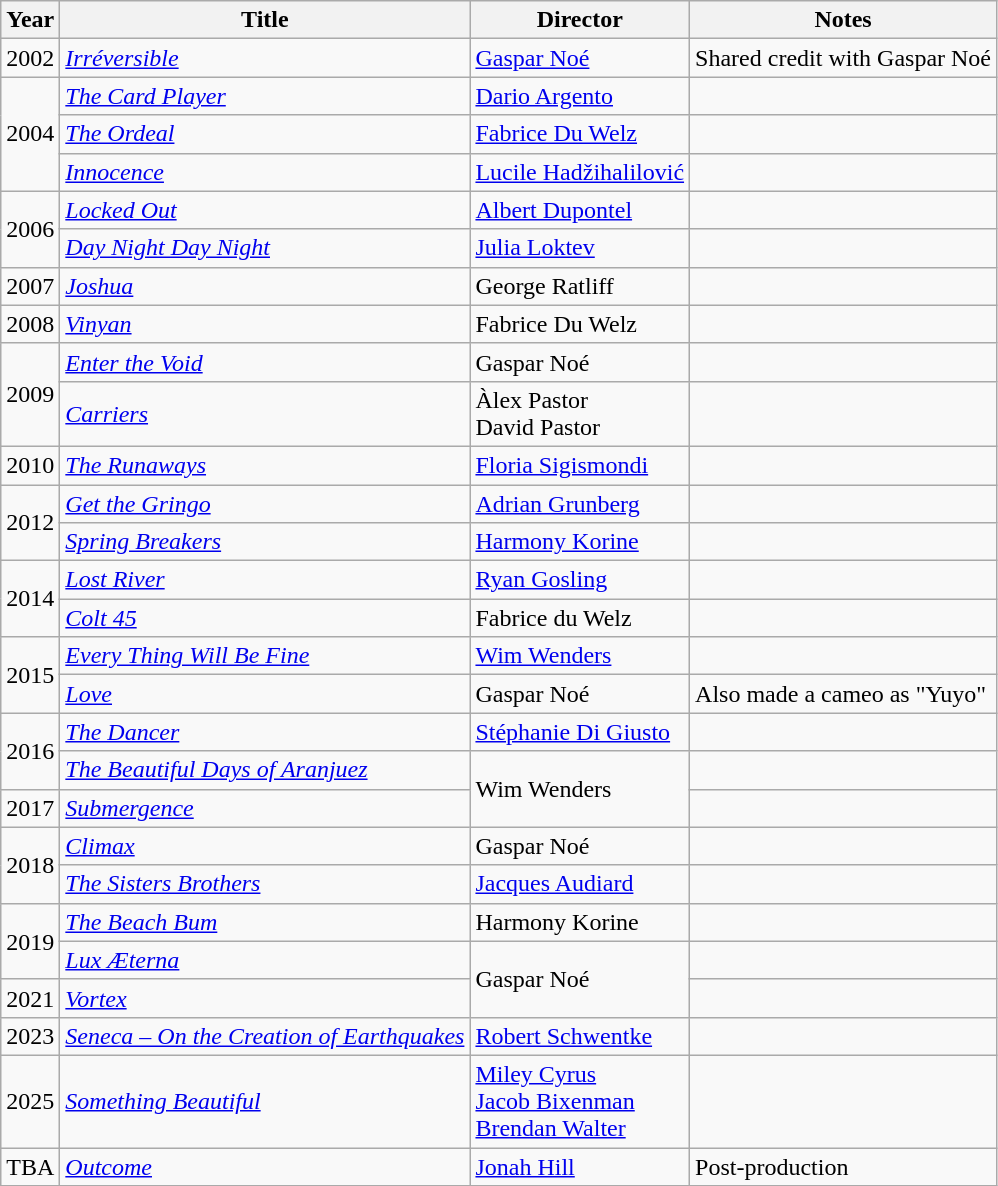<table class="wikitable">
<tr>
<th>Year</th>
<th>Title</th>
<th>Director</th>
<th>Notes</th>
</tr>
<tr>
<td>2002</td>
<td><em><a href='#'>Irréversible</a></em></td>
<td><a href='#'>Gaspar Noé</a></td>
<td>Shared credit with Gaspar Noé</td>
</tr>
<tr>
<td rowspan=3>2004</td>
<td><em><a href='#'>The Card Player</a></em></td>
<td><a href='#'>Dario Argento</a></td>
<td></td>
</tr>
<tr>
<td><em><a href='#'>The Ordeal</a></em></td>
<td><a href='#'>Fabrice Du Welz</a></td>
<td></td>
</tr>
<tr>
<td><em><a href='#'>Innocence</a></em></td>
<td><a href='#'>Lucile Hadžihalilović</a></td>
<td></td>
</tr>
<tr>
<td rowspan=2>2006</td>
<td><em><a href='#'>Locked Out</a></em></td>
<td><a href='#'>Albert Dupontel</a></td>
<td></td>
</tr>
<tr>
<td><em><a href='#'>Day Night Day Night</a></em></td>
<td><a href='#'>Julia Loktev</a></td>
<td></td>
</tr>
<tr>
<td>2007</td>
<td><em><a href='#'>Joshua</a></em></td>
<td>George Ratliff</td>
<td></td>
</tr>
<tr>
<td>2008</td>
<td><em><a href='#'>Vinyan</a></em></td>
<td>Fabrice Du Welz</td>
<td></td>
</tr>
<tr>
<td rowspan=2>2009</td>
<td><em><a href='#'>Enter the Void</a></em></td>
<td>Gaspar Noé</td>
<td></td>
</tr>
<tr>
<td><em><a href='#'>Carriers</a></em></td>
<td>Àlex Pastor<br>David Pastor</td>
<td></td>
</tr>
<tr>
<td>2010</td>
<td><em><a href='#'>The Runaways</a></em></td>
<td><a href='#'>Floria Sigismondi</a></td>
<td></td>
</tr>
<tr>
<td rowspan=2>2012</td>
<td><em><a href='#'>Get the Gringo</a></em></td>
<td><a href='#'>Adrian Grunberg</a></td>
<td></td>
</tr>
<tr>
<td><em><a href='#'>Spring Breakers</a></em></td>
<td><a href='#'>Harmony Korine</a></td>
<td></td>
</tr>
<tr>
<td rowspan=2>2014</td>
<td><em><a href='#'>Lost River</a></em></td>
<td><a href='#'>Ryan Gosling</a></td>
<td></td>
</tr>
<tr>
<td><em><a href='#'>Colt 45</a></em></td>
<td>Fabrice du Welz</td>
<td></td>
</tr>
<tr>
<td rowspan=2>2015</td>
<td><em><a href='#'>Every Thing Will Be Fine</a></em></td>
<td><a href='#'>Wim Wenders</a></td>
<td></td>
</tr>
<tr>
<td><em><a href='#'>Love</a></em></td>
<td>Gaspar Noé</td>
<td>Also made a cameo as "Yuyo"</td>
</tr>
<tr>
<td rowspan=2>2016</td>
<td><em><a href='#'>The Dancer</a></em></td>
<td><a href='#'>Stéphanie Di Giusto</a></td>
<td></td>
</tr>
<tr>
<td><em><a href='#'>The Beautiful Days of Aranjuez</a></em></td>
<td rowspan=2>Wim Wenders</td>
<td></td>
</tr>
<tr>
<td>2017</td>
<td><em><a href='#'>Submergence</a></em></td>
<td></td>
</tr>
<tr>
<td rowspan=2>2018</td>
<td><em><a href='#'>Climax</a></em></td>
<td>Gaspar Noé</td>
<td></td>
</tr>
<tr>
<td><em><a href='#'>The Sisters Brothers</a></em></td>
<td><a href='#'>Jacques Audiard</a></td>
<td></td>
</tr>
<tr>
<td rowspan=2>2019</td>
<td><em><a href='#'>The Beach Bum</a></em></td>
<td>Harmony Korine</td>
<td></td>
</tr>
<tr>
<td><em><a href='#'>Lux Æterna</a></em></td>
<td rowspan=2>Gaspar Noé</td>
<td></td>
</tr>
<tr>
<td>2021</td>
<td><em><a href='#'>Vortex</a></em></td>
<td></td>
</tr>
<tr>
<td>2023</td>
<td><em><a href='#'>Seneca – On the Creation of Earthquakes</a></em></td>
<td><a href='#'>Robert Schwentke</a></td>
<td></td>
</tr>
<tr>
<td>2025</td>
<td><em><a href='#'>Something Beautiful</a></em></td>
<td><a href='#'>Miley Cyrus</a><br><a href='#'>Jacob Bixenman</a><br><a href='#'>Brendan Walter</a></td>
<td></td>
</tr>
<tr>
<td>TBA</td>
<td><em><a href='#'>Outcome</a></em></td>
<td><a href='#'>Jonah Hill</a></td>
<td>Post-production</td>
</tr>
</table>
